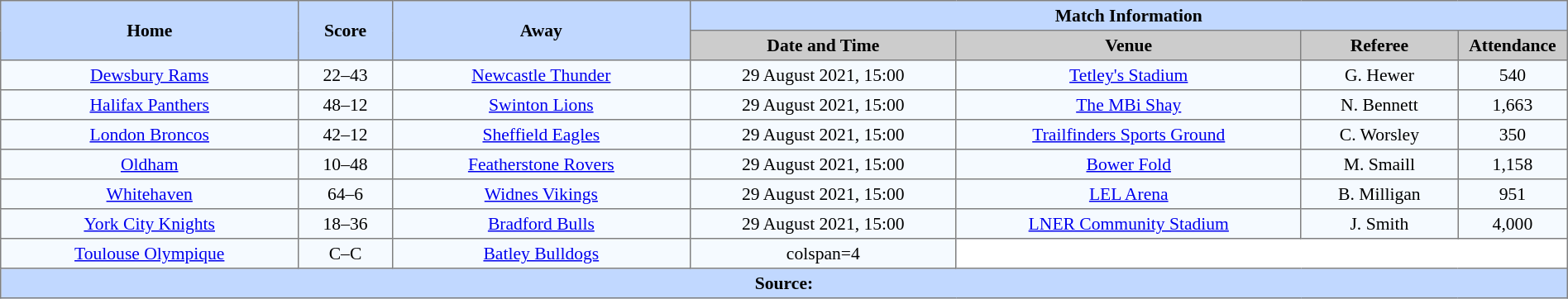<table border=1 style="border-collapse:collapse; font-size:90%; text-align:center;" cellpadding=3 cellspacing=0 width=100%>
<tr style="background:#c1d8ff;">
<th scope="col" rowspan=2 width=19%>Home</th>
<th scope="col" rowspan=2 width=6%>Score</th>
<th scope="col" rowspan=2 width=19%>Away</th>
<th colspan=6>Match Information</th>
</tr>
<tr style="background:#cccccc;">
<th scope="col" width=17%>Date and Time</th>
<th scope="col" width=22%>Venue</th>
<th scope="col" width=10%>Referee</th>
<th scope="col" width=7%>Attendance</th>
</tr>
<tr style="background:#f5faff;">
<td> <a href='#'>Dewsbury Rams</a></td>
<td>22–43</td>
<td> <a href='#'>Newcastle Thunder</a></td>
<td>29 August 2021, 15:00</td>
<td><a href='#'>Tetley's Stadium</a></td>
<td>G. Hewer</td>
<td>540</td>
</tr>
<tr style="background:#f5faff;">
<td> <a href='#'>Halifax Panthers</a></td>
<td>48–12</td>
<td> <a href='#'>Swinton Lions</a></td>
<td>29 August 2021, 15:00</td>
<td><a href='#'>The MBi Shay</a></td>
<td>N. Bennett</td>
<td>1,663</td>
</tr>
<tr style="background:#f5faff;">
<td> <a href='#'>London Broncos</a></td>
<td>42–12</td>
<td> <a href='#'>Sheffield Eagles</a></td>
<td>29 August 2021, 15:00</td>
<td><a href='#'>Trailfinders Sports Ground</a></td>
<td>C. Worsley</td>
<td>350</td>
</tr>
<tr style="background:#f5faff;">
<td> <a href='#'>Oldham</a></td>
<td>10–48</td>
<td> <a href='#'>Featherstone Rovers</a></td>
<td>29 August 2021, 15:00</td>
<td><a href='#'>Bower Fold</a></td>
<td>M. Smaill</td>
<td>1,158</td>
</tr>
<tr style="background:#f5faff;">
<td> <a href='#'>Whitehaven</a></td>
<td>64–6</td>
<td> <a href='#'>Widnes Vikings</a></td>
<td>29 August 2021, 15:00</td>
<td><a href='#'>LEL Arena</a></td>
<td>B. Milligan</td>
<td>951</td>
</tr>
<tr style="background:#f5faff;">
<td> <a href='#'>York City Knights</a></td>
<td>18–36</td>
<td> <a href='#'>Bradford Bulls</a></td>
<td>29 August 2021, 15:00</td>
<td><a href='#'>LNER Community Stadium</a></td>
<td>J. Smith</td>
<td>4,000</td>
</tr>
<tr style="background:#f5faff;">
<td> <a href='#'>Toulouse Olympique</a></td>
<td>C–C</td>
<td> <a href='#'>Batley Bulldogs</a></td>
<td>colspan=4 </td>
</tr>
<tr style="background:#c1d8ff;">
<th colspan=7>Source:</th>
</tr>
</table>
